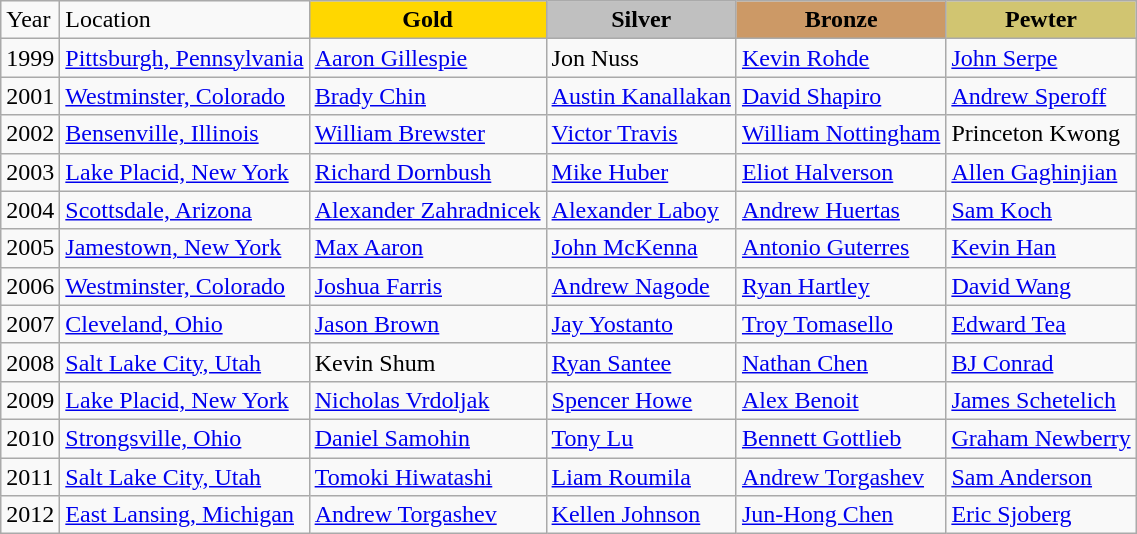<table class="wikitable">
<tr>
<td>Year</td>
<td>Location</td>
<td align="center" bgcolor="gold"><strong>Gold</strong></td>
<td align="center" bgcolor="silver"><strong>Silver</strong></td>
<td align="center" bgcolor="cc9966"><strong>Bronze</strong></td>
<td align="center" bgcolor="#d1c571"><strong>Pewter</strong></td>
</tr>
<tr>
<td>1999</td>
<td><a href='#'>Pittsburgh, Pennsylvania</a></td>
<td><a href='#'>Aaron Gillespie</a></td>
<td>Jon Nuss</td>
<td><a href='#'>Kevin Rohde</a></td>
<td><a href='#'>John Serpe</a></td>
</tr>
<tr>
<td>2001</td>
<td><a href='#'>Westminster, Colorado</a></td>
<td><a href='#'>Brady Chin</a></td>
<td><a href='#'>Austin Kanallakan</a></td>
<td><a href='#'>David Shapiro</a></td>
<td><a href='#'>Andrew Speroff</a></td>
</tr>
<tr>
<td>2002</td>
<td><a href='#'>Bensenville, Illinois</a></td>
<td><a href='#'>William Brewster</a></td>
<td><a href='#'>Victor Travis</a></td>
<td><a href='#'>William Nottingham</a></td>
<td>Princeton Kwong</td>
</tr>
<tr>
<td>2003</td>
<td><a href='#'>Lake Placid, New York</a></td>
<td><a href='#'>Richard Dornbush</a></td>
<td><a href='#'>Mike Huber</a></td>
<td><a href='#'>Eliot Halverson</a></td>
<td><a href='#'>Allen Gaghinjian</a></td>
</tr>
<tr>
<td>2004</td>
<td><a href='#'>Scottsdale, Arizona</a></td>
<td><a href='#'>Alexander Zahradnicek</a></td>
<td><a href='#'>Alexander Laboy</a></td>
<td><a href='#'>Andrew Huertas</a></td>
<td><a href='#'>Sam Koch</a></td>
</tr>
<tr>
<td>2005</td>
<td><a href='#'>Jamestown, New York</a></td>
<td><a href='#'>Max Aaron</a></td>
<td><a href='#'>John McKenna</a></td>
<td><a href='#'>Antonio Guterres</a></td>
<td><a href='#'>Kevin Han</a></td>
</tr>
<tr>
<td>2006</td>
<td><a href='#'>Westminster, Colorado</a></td>
<td><a href='#'>Joshua Farris</a></td>
<td><a href='#'>Andrew Nagode</a></td>
<td><a href='#'>Ryan Hartley</a></td>
<td><a href='#'>David Wang</a></td>
</tr>
<tr>
<td>2007</td>
<td><a href='#'>Cleveland, Ohio</a></td>
<td><a href='#'>Jason Brown</a></td>
<td><a href='#'>Jay Yostanto</a></td>
<td><a href='#'>Troy Tomasello</a></td>
<td><a href='#'>Edward Tea</a></td>
</tr>
<tr>
<td>2008</td>
<td><a href='#'>Salt Lake City, Utah</a></td>
<td>Kevin Shum</td>
<td><a href='#'>Ryan Santee</a></td>
<td><a href='#'>Nathan Chen</a></td>
<td><a href='#'>BJ Conrad</a></td>
</tr>
<tr>
<td>2009</td>
<td><a href='#'>Lake Placid, New York</a></td>
<td><a href='#'>Nicholas Vrdoljak</a></td>
<td><a href='#'>Spencer Howe</a></td>
<td><a href='#'>Alex Benoit</a></td>
<td><a href='#'>James Schetelich</a></td>
</tr>
<tr>
<td>2010</td>
<td><a href='#'>Strongsville, Ohio</a></td>
<td><a href='#'>Daniel Samohin</a></td>
<td><a href='#'>Tony Lu</a></td>
<td><a href='#'>Bennett Gottlieb</a></td>
<td><a href='#'>Graham Newberry</a></td>
</tr>
<tr>
<td>2011</td>
<td><a href='#'>Salt Lake City, Utah</a></td>
<td><a href='#'>Tomoki Hiwatashi</a></td>
<td><a href='#'>Liam Roumila</a></td>
<td><a href='#'>Andrew Torgashev</a></td>
<td><a href='#'>Sam Anderson</a></td>
</tr>
<tr>
<td>2012</td>
<td><a href='#'>East Lansing, Michigan</a></td>
<td><a href='#'>Andrew Torgashev</a></td>
<td><a href='#'>Kellen Johnson</a></td>
<td><a href='#'>Jun-Hong Chen</a></td>
<td><a href='#'>Eric Sjoberg</a></td>
</tr>
</table>
